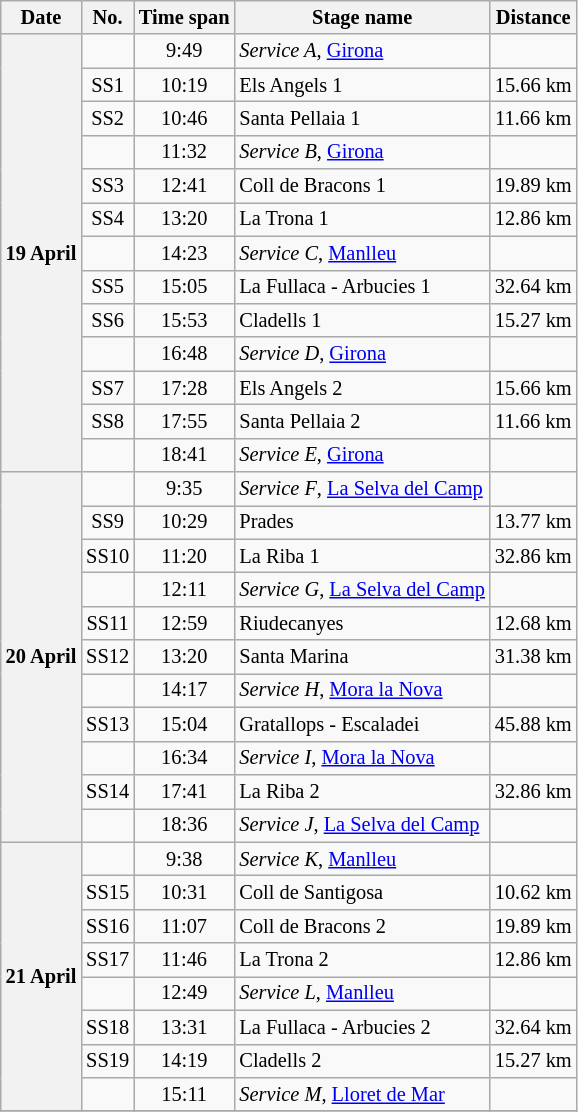<table class="wikitable" style="font-size: 85%;">
<tr>
<th>Date</th>
<th>No.</th>
<th>Time span</th>
<th>Stage name</th>
<th>Distance</th>
</tr>
<tr>
<th rowspan="13">19 April</th>
<td align="center"></td>
<td align="center">9:49</td>
<td><em>Service A</em>, <a href='#'>Girona</a></td>
<td></td>
</tr>
<tr>
<td align="center">SS1</td>
<td align="center">10:19</td>
<td>Els Angels 1</td>
<td align="center">15.66 km</td>
</tr>
<tr>
<td align="center">SS2</td>
<td align="center">10:46</td>
<td>Santa Pellaia 1</td>
<td align="center">11.66 km</td>
</tr>
<tr>
<td align="center"></td>
<td align="center">11:32</td>
<td><em>Service B</em>, <a href='#'>Girona</a></td>
<td></td>
</tr>
<tr>
<td align="center">SS3</td>
<td align="center">12:41</td>
<td>Coll de Bracons 1</td>
<td align="center">19.89 km</td>
</tr>
<tr>
<td align="center">SS4</td>
<td align="center">13:20</td>
<td>La Trona 1</td>
<td align="center">12.86 km</td>
</tr>
<tr>
<td align="center"></td>
<td align="center">14:23</td>
<td><em>Service C</em>, <a href='#'>Manlleu</a></td>
<td></td>
</tr>
<tr>
<td align="center">SS5</td>
<td align="center">15:05</td>
<td>La Fullaca - Arbucies 1</td>
<td align="center">32.64 km</td>
</tr>
<tr>
<td align="center">SS6</td>
<td align="center">15:53</td>
<td>Cladells 1</td>
<td align="center">15.27 km</td>
</tr>
<tr>
<td align="center"></td>
<td align="center">16:48</td>
<td><em>Service D</em>, <a href='#'>Girona</a></td>
<td></td>
</tr>
<tr>
<td align="center">SS7</td>
<td align="center">17:28</td>
<td>Els Angels 2</td>
<td align="center">15.66 km</td>
</tr>
<tr>
<td align="center">SS8</td>
<td align="center">17:55</td>
<td>Santa Pellaia 2</td>
<td align="center">11.66 km</td>
</tr>
<tr>
<td align="center"></td>
<td align="center">18:41</td>
<td><em>Service E</em>, <a href='#'>Girona</a></td>
<td></td>
</tr>
<tr>
<th rowspan="11">20 April</th>
<td align="center"></td>
<td align="center">9:35</td>
<td><em>Service F</em>, <a href='#'>La Selva del Camp</a></td>
<td></td>
</tr>
<tr>
<td align="center">SS9</td>
<td align="center">10:29</td>
<td>Prades</td>
<td align="center">13.77 km</td>
</tr>
<tr>
<td align="center">SS10</td>
<td align="center">11:20</td>
<td>La Riba 1</td>
<td align="center">32.86 km</td>
</tr>
<tr>
<td align="center"></td>
<td align="center">12:11</td>
<td><em>Service G</em>, <a href='#'>La Selva del Camp</a></td>
<td></td>
</tr>
<tr>
<td align="center">SS11</td>
<td align="center">12:59</td>
<td>Riudecanyes</td>
<td align="center">12.68 km</td>
</tr>
<tr>
<td align="center">SS12</td>
<td align="center">13:20</td>
<td>Santa Marina</td>
<td align="center">31.38 km</td>
</tr>
<tr>
<td align="center"></td>
<td align="center">14:17</td>
<td><em>Service H</em>, <a href='#'>Mora la Nova</a></td>
<td></td>
</tr>
<tr>
<td align="center">SS13</td>
<td align="center">15:04</td>
<td>Gratallops - Escaladei</td>
<td align="center">45.88 km</td>
</tr>
<tr>
<td align="center"></td>
<td align="center">16:34</td>
<td><em>Service I</em>, <a href='#'>Mora la Nova</a></td>
<td></td>
</tr>
<tr>
<td align="center">SS14</td>
<td align="center">17:41</td>
<td>La Riba 2</td>
<td align="center">32.86 km</td>
</tr>
<tr>
<td align="center"></td>
<td align="center">18:36</td>
<td><em>Service J</em>, <a href='#'>La Selva del Camp</a></td>
<td></td>
</tr>
<tr>
<th rowspan="8">21 April</th>
<td align="center"></td>
<td align="center">9:38</td>
<td><em>Service K</em>, <a href='#'>Manlleu</a></td>
<td></td>
</tr>
<tr>
<td align="center">SS15</td>
<td align="center">10:31</td>
<td>Coll de Santigosa</td>
<td align="center">10.62 km</td>
</tr>
<tr>
<td align="center">SS16</td>
<td align="center">11:07</td>
<td>Coll de Bracons 2</td>
<td align="center">19.89 km</td>
</tr>
<tr>
<td align="center">SS17</td>
<td align="center">11:46</td>
<td>La Trona 2</td>
<td align="center">12.86 km</td>
</tr>
<tr>
<td align="center"></td>
<td align="center">12:49</td>
<td><em>Service L</em>, <a href='#'>Manlleu</a></td>
<td></td>
</tr>
<tr>
<td align="center">SS18</td>
<td align="center">13:31</td>
<td>La Fullaca - Arbucies 2</td>
<td align="center">32.64 km</td>
</tr>
<tr>
<td align="center">SS19</td>
<td align="center">14:19</td>
<td>Cladells 2</td>
<td align="center">15.27 km</td>
</tr>
<tr>
<td align="center"></td>
<td align="center">15:11</td>
<td><em>Service M</em>, <a href='#'>Lloret de Mar</a></td>
<td></td>
</tr>
<tr>
</tr>
</table>
